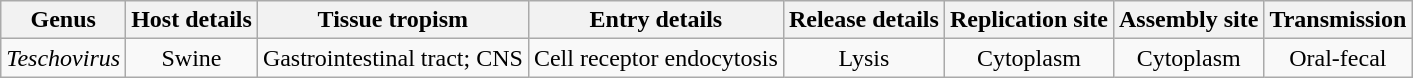<table class="wikitable sortable" style="text-align:center">
<tr>
<th>Genus</th>
<th>Host details</th>
<th>Tissue tropism</th>
<th>Entry details</th>
<th>Release details</th>
<th>Replication site</th>
<th>Assembly site</th>
<th>Transmission</th>
</tr>
<tr>
<td><em>Teschovirus</em></td>
<td>Swine</td>
<td>Gastrointestinal tract; CNS</td>
<td>Cell receptor endocytosis</td>
<td>Lysis</td>
<td>Cytoplasm</td>
<td>Cytoplasm</td>
<td>Oral-fecal</td>
</tr>
</table>
